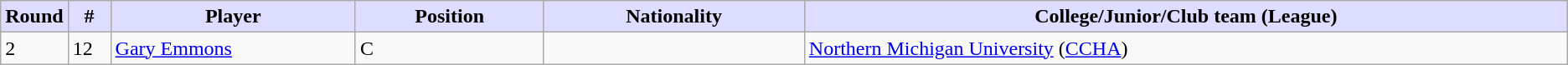<table class="wikitable">
<tr>
<th style="background:#ddf; width:2.00%;">Round</th>
<th style="background:#ddf; width:2.75%;">#</th>
<th style="background:#ddf; width:16.0%;">Player</th>
<th style="background:#ddf; width:12.25%;">Position</th>
<th style="background:#ddf; width:17.0%;">Nationality</th>
<th style="background:#ddf; width:100.0%;">College/Junior/Club team (League)</th>
</tr>
<tr>
<td>2</td>
<td>12</td>
<td><a href='#'>Gary Emmons</a></td>
<td>C</td>
<td></td>
<td><a href='#'>Northern Michigan University</a> (<a href='#'>CCHA</a>)</td>
</tr>
</table>
